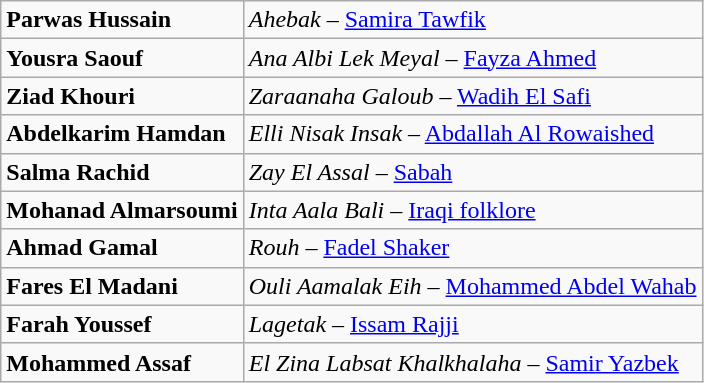<table class="wikitable">
<tr>
<td><strong>Parwas Hussain</strong></td>
<td><em>Ahebak</em> – <a href='#'>Samira Tawfik</a></td>
</tr>
<tr>
<td><strong>Yousra Saouf</strong></td>
<td><em>Ana Albi Lek Meyal</em> – <a href='#'>Fayza Ahmed</a></td>
</tr>
<tr>
<td><strong>Ziad Khouri</strong></td>
<td><em>Zaraanaha Galoub</em> – <a href='#'>Wadih El Safi</a></td>
</tr>
<tr>
<td><strong>Abdelkarim Hamdan</strong></td>
<td><em>Elli Nisak Insak</em> – <a href='#'>Abdallah Al Rowaished</a></td>
</tr>
<tr>
<td><strong>Salma Rachid</strong></td>
<td><em>Zay El Assal</em> – <a href='#'>Sabah</a></td>
</tr>
<tr>
<td><strong>Mohanad Almarsoumi</strong></td>
<td><em>Inta Aala Bali</em> – <a href='#'>Iraqi folklore</a></td>
</tr>
<tr>
<td><strong>Ahmad Gamal</strong></td>
<td><em>Rouh</em> – <a href='#'>Fadel Shaker</a></td>
</tr>
<tr>
<td><strong>Fares El Madani</strong></td>
<td><em>Ouli Aamalak Eih</em> – <a href='#'>Mohammed Abdel Wahab</a></td>
</tr>
<tr>
<td><strong>Farah Youssef</strong></td>
<td><em>Lagetak</em> – <a href='#'>Issam Rajji</a></td>
</tr>
<tr>
<td><strong>Mohammed Assaf</strong></td>
<td><em>El Zina Labsat Khalkhalaha</em> – <a href='#'>Samir Yazbek</a></td>
</tr>
</table>
